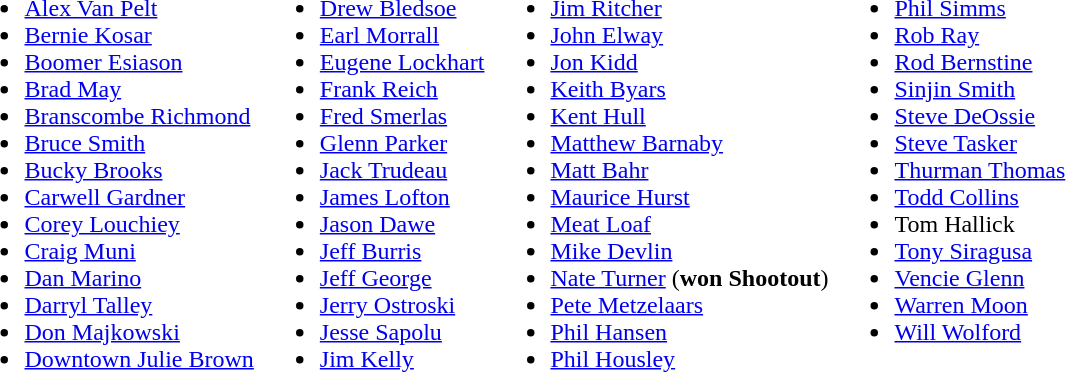<table>
<tr>
<td valign="top"><br><ul><li><a href='#'>Alex Van Pelt</a></li><li><a href='#'>Bernie Kosar</a></li><li><a href='#'>Boomer Esiason</a></li><li><a href='#'>Brad May</a></li><li><a href='#'>Branscombe Richmond</a></li><li><a href='#'>Bruce Smith</a></li><li><a href='#'>Bucky Brooks</a></li><li><a href='#'>Carwell Gardner</a></li><li><a href='#'>Corey Louchiey</a></li><li><a href='#'>Craig Muni</a></li><li><a href='#'>Dan Marino</a></li><li><a href='#'>Darryl Talley</a></li><li><a href='#'>Don Majkowski</a></li><li><a href='#'>Downtown Julie Brown</a></li></ul></td>
<td valign="top"><br><ul><li><a href='#'>Drew Bledsoe</a></li><li><a href='#'>Earl Morrall</a></li><li><a href='#'>Eugene Lockhart</a></li><li><a href='#'>Frank Reich</a></li><li><a href='#'>Fred Smerlas</a></li><li><a href='#'>Glenn Parker</a></li><li><a href='#'>Jack Trudeau</a></li><li><a href='#'>James Lofton</a></li><li><a href='#'>Jason Dawe</a></li><li><a href='#'>Jeff Burris</a></li><li><a href='#'>Jeff George</a></li><li><a href='#'>Jerry Ostroski</a></li><li><a href='#'>Jesse Sapolu</a></li><li><a href='#'>Jim Kelly</a></li></ul></td>
<td valign="top"><br><ul><li><a href='#'>Jim Ritcher</a></li><li><a href='#'>John Elway</a></li><li><a href='#'>Jon Kidd</a></li><li><a href='#'>Keith Byars</a></li><li><a href='#'>Kent Hull</a></li><li><a href='#'>Matthew Barnaby</a></li><li><a href='#'>Matt Bahr</a></li><li><a href='#'>Maurice Hurst</a></li><li><a href='#'>Meat Loaf</a></li><li><a href='#'>Mike Devlin</a></li><li><a href='#'>Nate Turner</a> (<strong>won Shootout</strong>)</li><li><a href='#'>Pete Metzelaars</a></li><li><a href='#'>Phil Hansen</a></li><li><a href='#'>Phil Housley</a></li></ul></td>
<td valign="top"><br><ul><li><a href='#'>Phil Simms</a></li><li><a href='#'>Rob Ray</a></li><li><a href='#'>Rod Bernstine</a></li><li><a href='#'>Sinjin Smith</a></li><li><a href='#'>Steve DeOssie</a></li><li><a href='#'>Steve Tasker</a></li><li><a href='#'>Thurman Thomas</a></li><li><a href='#'>Todd Collins</a></li><li>Tom Hallick</li><li><a href='#'>Tony Siragusa</a></li><li><a href='#'>Vencie Glenn</a></li><li><a href='#'>Warren Moon</a></li><li><a href='#'>Will Wolford</a></li></ul></td>
</tr>
</table>
